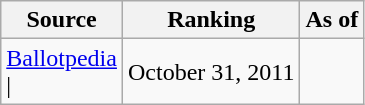<table class="wikitable" style="text-align:center">
<tr>
<th>Source</th>
<th>Ranking</th>
<th>As of</th>
</tr>
<tr>
<td align=left><a href='#'>Ballotpedia</a><br>| </td>
<td>October 31, 2011</td>
</tr>
</table>
